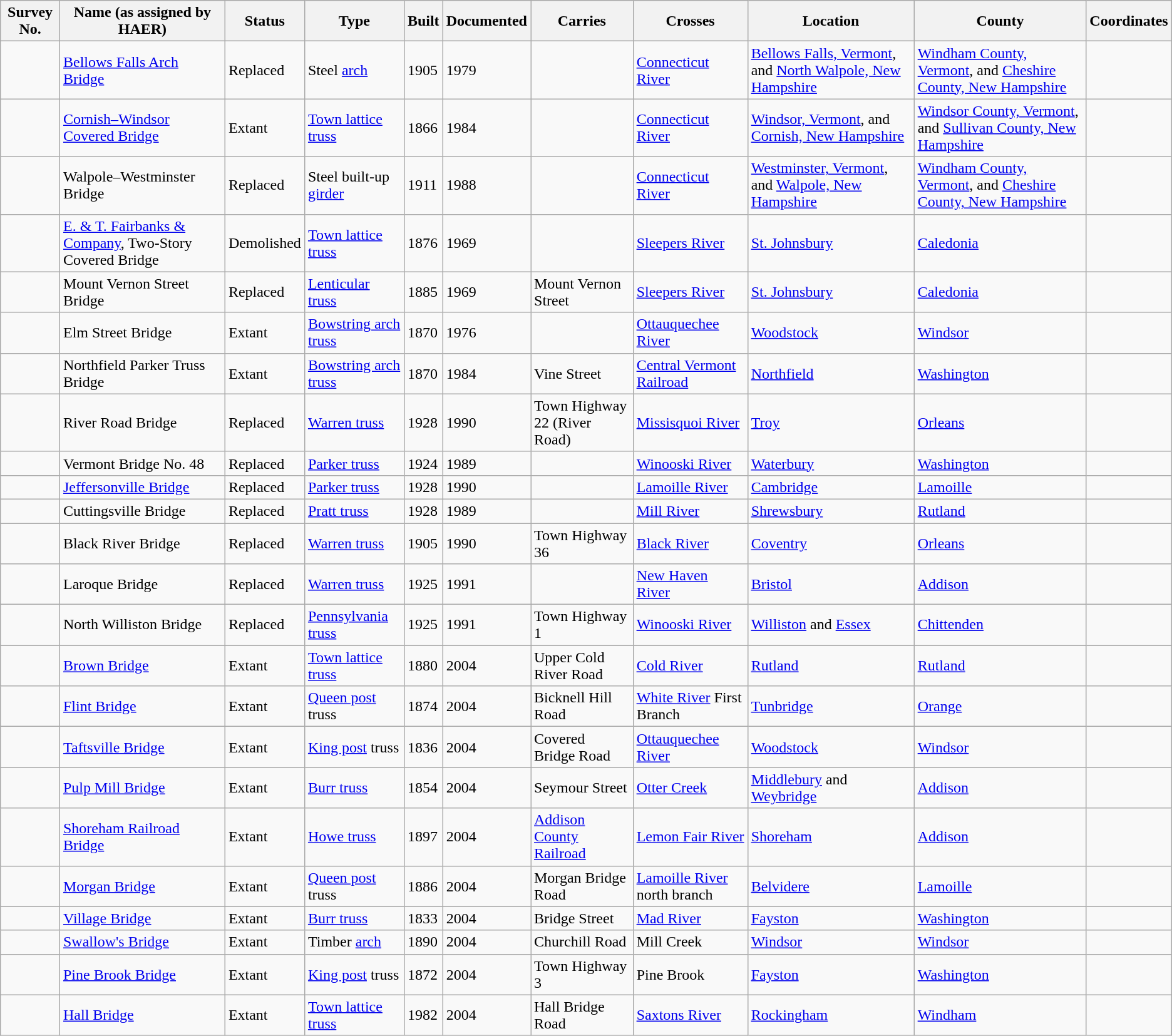<table class="wikitable sortable">
<tr>
<th>Survey No.</th>
<th>Name (as assigned by HAER)</th>
<th>Status</th>
<th>Type</th>
<th>Built</th>
<th>Documented</th>
<th>Carries</th>
<th>Crosses</th>
<th>Location</th>
<th>County</th>
<th>Coordinates</th>
</tr>
<tr>
<td></td>
<td><a href='#'>Bellows Falls Arch Bridge</a></td>
<td>Replaced</td>
<td>Steel <a href='#'>arch</a></td>
<td>1905</td>
<td>1979</td>
<td></td>
<td><a href='#'>Connecticut River</a></td>
<td><a href='#'>Bellows Falls, Vermont</a>, and <a href='#'>North Walpole, New Hampshire</a></td>
<td><a href='#'>Windham County, Vermont</a>, and <a href='#'>Cheshire County, New Hampshire</a></td>
<td></td>
</tr>
<tr>
<td></td>
<td><a href='#'>Cornish–Windsor Covered Bridge</a></td>
<td>Extant</td>
<td><a href='#'>Town lattice truss</a></td>
<td>1866</td>
<td>1984</td>
<td></td>
<td><a href='#'>Connecticut River</a></td>
<td><a href='#'>Windsor, Vermont</a>, and <a href='#'>Cornish, New Hampshire</a></td>
<td><a href='#'>Windsor County, Vermont</a>, and <a href='#'>Sullivan County, New Hampshire</a></td>
<td></td>
</tr>
<tr>
<td></td>
<td>Walpole–Westminster Bridge</td>
<td>Replaced</td>
<td>Steel built-up <a href='#'>girder</a></td>
<td>1911</td>
<td>1988</td>
<td></td>
<td><a href='#'>Connecticut River</a></td>
<td><a href='#'>Westminster, Vermont</a>, and <a href='#'>Walpole, New Hampshire</a></td>
<td><a href='#'>Windham County, Vermont</a>, and <a href='#'>Cheshire County, New Hampshire</a></td>
<td></td>
</tr>
<tr>
<td></td>
<td><a href='#'>E. & T. Fairbanks & Company</a>, Two-Story Covered Bridge</td>
<td>Demolished</td>
<td><a href='#'>Town lattice truss</a></td>
<td>1876</td>
<td>1969</td>
<td></td>
<td><a href='#'>Sleepers River</a></td>
<td><a href='#'>St. Johnsbury</a></td>
<td><a href='#'>Caledonia</a></td>
<td></td>
</tr>
<tr>
<td></td>
<td>Mount Vernon Street Bridge</td>
<td>Replaced</td>
<td><a href='#'>Lenticular truss</a></td>
<td>1885</td>
<td>1969</td>
<td>Mount Vernon Street</td>
<td><a href='#'>Sleepers River</a></td>
<td><a href='#'>St. Johnsbury</a></td>
<td><a href='#'>Caledonia</a></td>
<td></td>
</tr>
<tr>
<td></td>
<td>Elm Street Bridge</td>
<td>Extant</td>
<td><a href='#'>Bowstring arch truss</a></td>
<td>1870</td>
<td>1976</td>
<td></td>
<td><a href='#'>Ottauquechee River</a></td>
<td><a href='#'>Woodstock</a></td>
<td><a href='#'>Windsor</a></td>
<td></td>
</tr>
<tr>
<td></td>
<td>Northfield Parker Truss Bridge</td>
<td>Extant</td>
<td><a href='#'>Bowstring arch truss</a></td>
<td>1870</td>
<td>1984</td>
<td>Vine Street</td>
<td><a href='#'>Central Vermont Railroad</a></td>
<td><a href='#'>Northfield</a></td>
<td><a href='#'>Washington</a></td>
<td></td>
</tr>
<tr>
<td></td>
<td>River Road Bridge</td>
<td>Replaced</td>
<td><a href='#'>Warren truss</a></td>
<td>1928</td>
<td>1990</td>
<td>Town Highway 22 (River Road)</td>
<td><a href='#'>Missisquoi River</a></td>
<td><a href='#'>Troy</a></td>
<td><a href='#'>Orleans</a></td>
<td></td>
</tr>
<tr>
<td></td>
<td>Vermont Bridge No. 48</td>
<td>Replaced</td>
<td><a href='#'>Parker truss</a></td>
<td>1924</td>
<td>1989</td>
<td></td>
<td><a href='#'>Winooski River</a></td>
<td><a href='#'>Waterbury</a></td>
<td><a href='#'>Washington</a></td>
<td></td>
</tr>
<tr>
<td></td>
<td><a href='#'>Jeffersonville Bridge</a></td>
<td>Replaced</td>
<td><a href='#'>Parker truss</a></td>
<td>1928</td>
<td>1990</td>
<td></td>
<td><a href='#'>Lamoille River</a></td>
<td><a href='#'>Cambridge</a></td>
<td><a href='#'>Lamoille</a></td>
<td></td>
</tr>
<tr>
<td></td>
<td>Cuttingsville Bridge</td>
<td>Replaced</td>
<td><a href='#'>Pratt truss</a></td>
<td>1928</td>
<td>1989</td>
<td></td>
<td><a href='#'>Mill River</a></td>
<td><a href='#'>Shrewsbury</a></td>
<td><a href='#'>Rutland</a></td>
<td></td>
</tr>
<tr>
<td></td>
<td>Black River Bridge</td>
<td>Replaced</td>
<td><a href='#'>Warren truss</a></td>
<td>1905</td>
<td>1990</td>
<td>Town Highway 36</td>
<td><a href='#'>Black River</a></td>
<td><a href='#'>Coventry</a></td>
<td><a href='#'>Orleans</a></td>
<td></td>
</tr>
<tr>
<td></td>
<td>Laroque Bridge</td>
<td>Replaced</td>
<td><a href='#'>Warren truss</a></td>
<td>1925</td>
<td>1991</td>
<td></td>
<td><a href='#'>New Haven River</a></td>
<td><a href='#'>Bristol</a></td>
<td><a href='#'>Addison</a></td>
<td></td>
</tr>
<tr>
<td></td>
<td>North Williston Bridge</td>
<td>Replaced</td>
<td><a href='#'>Pennsylvania truss</a></td>
<td>1925</td>
<td>1991</td>
<td>Town Highway 1</td>
<td><a href='#'>Winooski River</a></td>
<td><a href='#'>Williston</a> and <a href='#'>Essex</a></td>
<td><a href='#'>Chittenden</a></td>
<td></td>
</tr>
<tr>
<td></td>
<td><a href='#'>Brown Bridge</a></td>
<td>Extant</td>
<td><a href='#'>Town lattice truss</a></td>
<td>1880</td>
<td>2004</td>
<td>Upper Cold River Road</td>
<td><a href='#'>Cold River</a></td>
<td><a href='#'>Rutland</a></td>
<td><a href='#'>Rutland</a></td>
<td></td>
</tr>
<tr>
<td></td>
<td><a href='#'>Flint Bridge</a></td>
<td>Extant</td>
<td><a href='#'>Queen post</a> truss</td>
<td>1874</td>
<td>2004</td>
<td>Bicknell Hill Road</td>
<td><a href='#'>White River</a> First Branch</td>
<td><a href='#'>Tunbridge</a></td>
<td><a href='#'>Orange</a></td>
<td></td>
</tr>
<tr>
<td></td>
<td><a href='#'>Taftsville Bridge</a></td>
<td>Extant</td>
<td><a href='#'>King post</a> truss</td>
<td>1836</td>
<td>2004</td>
<td>Covered Bridge Road</td>
<td><a href='#'>Ottauquechee River</a></td>
<td><a href='#'>Woodstock</a></td>
<td><a href='#'>Windsor</a></td>
<td></td>
</tr>
<tr>
<td></td>
<td><a href='#'>Pulp Mill Bridge</a></td>
<td>Extant</td>
<td><a href='#'>Burr truss</a></td>
<td>1854</td>
<td>2004</td>
<td>Seymour Street</td>
<td><a href='#'>Otter Creek</a></td>
<td><a href='#'>Middlebury</a> and <a href='#'>Weybridge</a></td>
<td><a href='#'>Addison</a></td>
<td></td>
</tr>
<tr>
<td></td>
<td><a href='#'>Shoreham Railroad Bridge</a></td>
<td>Extant</td>
<td><a href='#'>Howe truss</a></td>
<td>1897</td>
<td>2004</td>
<td><a href='#'>Addison County Railroad</a></td>
<td><a href='#'>Lemon Fair River</a></td>
<td><a href='#'>Shoreham</a></td>
<td><a href='#'>Addison</a></td>
<td></td>
</tr>
<tr>
<td></td>
<td><a href='#'>Morgan Bridge</a></td>
<td>Extant</td>
<td><a href='#'>Queen post</a> truss</td>
<td>1886</td>
<td>2004</td>
<td>Morgan Bridge Road</td>
<td><a href='#'>Lamoille River</a> north branch</td>
<td><a href='#'>Belvidere</a></td>
<td><a href='#'>Lamoille</a></td>
<td></td>
</tr>
<tr>
<td></td>
<td><a href='#'>Village Bridge</a></td>
<td>Extant</td>
<td><a href='#'>Burr truss</a></td>
<td>1833</td>
<td>2004</td>
<td>Bridge Street</td>
<td><a href='#'>Mad River</a></td>
<td><a href='#'>Fayston</a></td>
<td><a href='#'>Washington</a></td>
<td></td>
</tr>
<tr>
<td></td>
<td><a href='#'>Swallow's Bridge</a></td>
<td>Extant</td>
<td>Timber <a href='#'>arch</a></td>
<td>1890</td>
<td>2004</td>
<td>Churchill Road</td>
<td>Mill Creek</td>
<td><a href='#'>Windsor</a></td>
<td><a href='#'>Windsor</a></td>
<td></td>
</tr>
<tr>
<td></td>
<td><a href='#'>Pine Brook Bridge</a></td>
<td>Extant</td>
<td><a href='#'>King post</a> truss</td>
<td>1872</td>
<td>2004</td>
<td>Town Highway 3</td>
<td>Pine Brook</td>
<td><a href='#'>Fayston</a></td>
<td><a href='#'>Washington</a></td>
<td></td>
</tr>
<tr>
<td></td>
<td><a href='#'>Hall Bridge</a></td>
<td>Extant</td>
<td><a href='#'>Town lattice truss</a></td>
<td>1982</td>
<td>2004</td>
<td>Hall Bridge Road</td>
<td><a href='#'>Saxtons River</a></td>
<td><a href='#'>Rockingham</a></td>
<td><a href='#'>Windham</a></td>
<td></td>
</tr>
</table>
